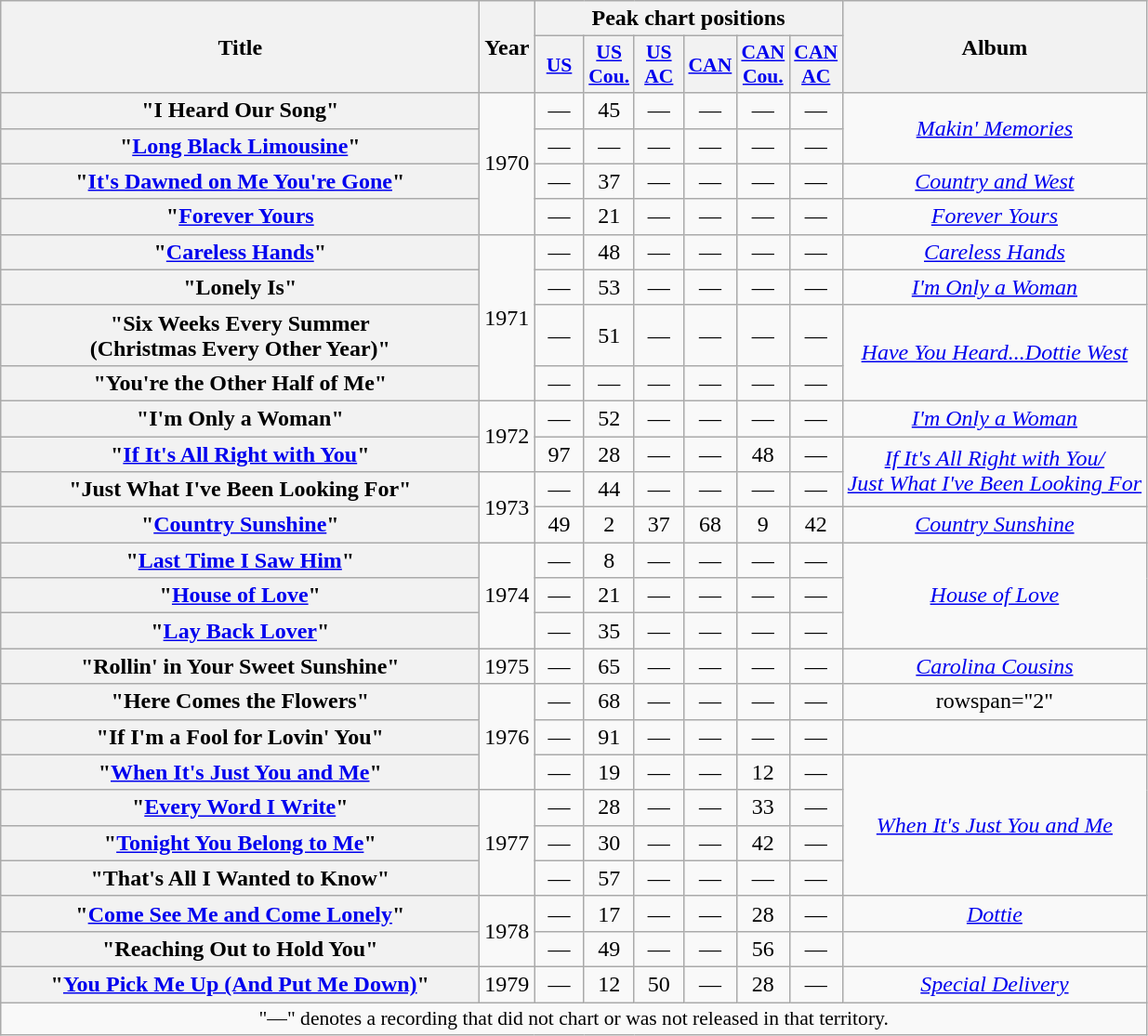<table class="wikitable plainrowheaders" style="text-align:center;" border="1">
<tr>
<th scope="col" rowspan="2" style="width:21em;">Title</th>
<th scope="col" rowspan="2">Year</th>
<th scope="col" colspan="6">Peak chart positions</th>
<th scope="col" rowspan="2">Album</th>
</tr>
<tr>
<th scope="col" style="width:2em;font-size:90%;"><a href='#'>US</a><br></th>
<th scope="col" style="width:2em;font-size:90%;"><a href='#'>US<br>Cou.</a><br></th>
<th scope="col" style="width:2em;font-size:90%;"><a href='#'>US<br>AC</a><br></th>
<th scope="col" style="width:2em;font-size:90%;"><a href='#'>CAN</a><br></th>
<th scope="col" style="width:2em;font-size:90%;"><a href='#'>CAN<br>Cou.</a><br></th>
<th scope="col" style="width:2em;font-size:90%;"><a href='#'>CAN<br>AC</a><br></th>
</tr>
<tr>
<th scope="row">"I Heard Our Song"</th>
<td rowspan="4">1970</td>
<td>—</td>
<td>45</td>
<td>—</td>
<td>—</td>
<td>—</td>
<td>—</td>
<td rowspan="2"><em><a href='#'>Makin' Memories</a></em></td>
</tr>
<tr>
<th scope="row">"<a href='#'>Long Black Limousine</a>"</th>
<td>—</td>
<td>—</td>
<td>—</td>
<td>—</td>
<td>—</td>
<td>—</td>
</tr>
<tr>
<th scope="row">"<a href='#'>It's Dawned on Me You're Gone</a>"</th>
<td>—</td>
<td>37</td>
<td>—</td>
<td>—</td>
<td>—</td>
<td>—</td>
<td><em><a href='#'>Country and West</a></em></td>
</tr>
<tr>
<th scope="row">"<a href='#'>Forever Yours</a></th>
<td>—</td>
<td>21</td>
<td>—</td>
<td>—</td>
<td>—</td>
<td>—</td>
<td><em><a href='#'>Forever Yours</a></em></td>
</tr>
<tr>
<th scope="row">"<a href='#'>Careless Hands</a>"</th>
<td rowspan="4">1971</td>
<td>—</td>
<td>48</td>
<td>—</td>
<td>—</td>
<td>—</td>
<td>—</td>
<td><em><a href='#'>Careless Hands</a></em></td>
</tr>
<tr>
<th scope="row">"Lonely Is"</th>
<td>—</td>
<td>53</td>
<td>—</td>
<td>—</td>
<td>—</td>
<td>—</td>
<td><em><a href='#'>I'm Only a Woman</a></em></td>
</tr>
<tr>
<th scope="row">"Six Weeks Every Summer<br>(Christmas Every Other Year)"</th>
<td>—</td>
<td>51</td>
<td>—</td>
<td>—</td>
<td>—</td>
<td>—</td>
<td rowspan="2"><em><a href='#'>Have You Heard...Dottie West</a></em></td>
</tr>
<tr>
<th scope="row">"You're the Other Half of Me"</th>
<td>—</td>
<td>—</td>
<td>—</td>
<td>—</td>
<td>—</td>
<td>—</td>
</tr>
<tr>
<th scope="row">"I'm Only a Woman"</th>
<td rowspan="2">1972</td>
<td>—</td>
<td>52</td>
<td>—</td>
<td>—</td>
<td>—</td>
<td>—</td>
<td><em><a href='#'>I'm Only a Woman</a></em></td>
</tr>
<tr>
<th scope="row">"<a href='#'>If It's All Right with You</a>"</th>
<td>97</td>
<td>28</td>
<td>—</td>
<td>—</td>
<td>48</td>
<td>—</td>
<td rowspan="2"><em><a href='#'>If It's All Right with You/<br>Just What I've Been Looking For</a></em></td>
</tr>
<tr>
<th scope="row">"Just What I've Been Looking For"</th>
<td rowspan="2">1973</td>
<td>—</td>
<td>44</td>
<td>—</td>
<td>—</td>
<td>—</td>
<td>—</td>
</tr>
<tr>
<th scope="row">"<a href='#'>Country Sunshine</a>"</th>
<td>49</td>
<td>2</td>
<td>37</td>
<td>68</td>
<td>9</td>
<td>42</td>
<td><em><a href='#'>Country Sunshine</a></em></td>
</tr>
<tr>
<th scope="row">"<a href='#'>Last Time I Saw Him</a>"</th>
<td rowspan="3">1974</td>
<td>—</td>
<td>8</td>
<td>—</td>
<td>—</td>
<td>—</td>
<td>—</td>
<td rowspan="3"><em><a href='#'>House of Love</a></em></td>
</tr>
<tr>
<th scope="row">"<a href='#'>House of Love</a>"</th>
<td>—</td>
<td>21</td>
<td>—</td>
<td>—</td>
<td>—</td>
<td>—</td>
</tr>
<tr>
<th scope="row">"<a href='#'>Lay Back Lover</a>"</th>
<td>—</td>
<td>35</td>
<td>—</td>
<td>—</td>
<td>—</td>
<td>—</td>
</tr>
<tr>
<th scope="row">"Rollin' in Your Sweet Sunshine"</th>
<td>1975</td>
<td>—</td>
<td>65</td>
<td>—</td>
<td>—</td>
<td>—</td>
<td>—</td>
<td><em><a href='#'>Carolina Cousins</a></em></td>
</tr>
<tr>
<th scope="row">"Here Comes the Flowers"</th>
<td rowspan="3">1976</td>
<td>—</td>
<td>68</td>
<td>—</td>
<td>—</td>
<td>—</td>
<td>—</td>
<td>rowspan="2" </td>
</tr>
<tr>
<th scope="row">"If I'm a Fool for Lovin' You"</th>
<td>—</td>
<td>91</td>
<td>—</td>
<td>—</td>
<td>—</td>
<td>—</td>
</tr>
<tr>
<th scope="row">"<a href='#'>When It's Just You and Me</a>"</th>
<td>—</td>
<td>19</td>
<td>—</td>
<td>—</td>
<td>12</td>
<td>—</td>
<td rowspan="4"><em><a href='#'>When It's Just You and Me</a></em></td>
</tr>
<tr>
<th scope="row">"<a href='#'>Every Word I Write</a>"</th>
<td rowspan="3">1977</td>
<td>—</td>
<td>28</td>
<td>—</td>
<td>—</td>
<td>33</td>
<td>—</td>
</tr>
<tr>
<th scope="row">"<a href='#'>Tonight You Belong to Me</a>"</th>
<td>—</td>
<td>30</td>
<td>—</td>
<td>—</td>
<td>42</td>
<td>—</td>
</tr>
<tr>
<th scope="row">"That's All I Wanted to Know"</th>
<td>—</td>
<td>57</td>
<td>—</td>
<td>—</td>
<td>—</td>
<td>—</td>
</tr>
<tr>
<th scope="row">"<a href='#'>Come See Me and Come Lonely</a>"</th>
<td rowspan="2">1978</td>
<td>—</td>
<td>17</td>
<td>—</td>
<td>—</td>
<td>28</td>
<td>—</td>
<td><em><a href='#'>Dottie</a></em></td>
</tr>
<tr>
<th scope="row">"Reaching Out to Hold You"</th>
<td>—</td>
<td>49</td>
<td>—</td>
<td>—</td>
<td>56</td>
<td>—</td>
<td></td>
</tr>
<tr>
<th scope="row">"<a href='#'>You Pick Me Up (And Put Me Down)</a>"</th>
<td>1979</td>
<td>—</td>
<td>12</td>
<td>50</td>
<td>—</td>
<td>28</td>
<td>—</td>
<td><em><a href='#'>Special Delivery</a></em></td>
</tr>
<tr>
<td colspan="9" style="font-size:90%">"—" denotes a recording that did not chart or was not released in that territory.</td>
</tr>
</table>
